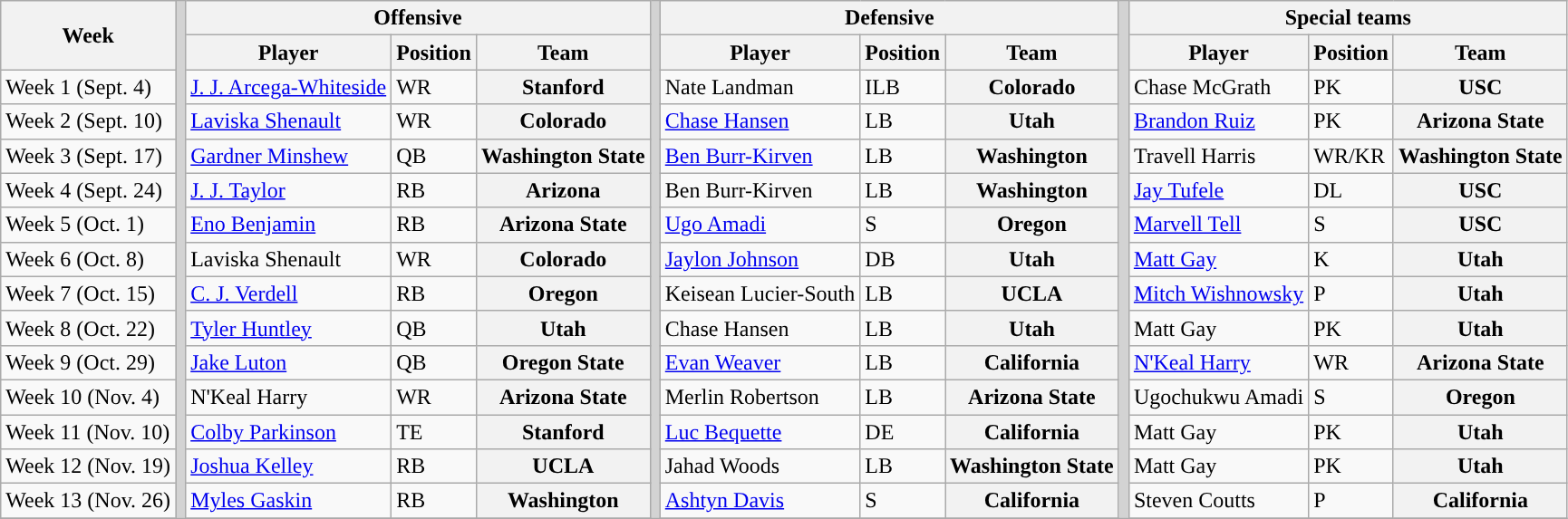<table class="wikitable" border="1">
<tr>
<th rowspan="2">Week</th>
<th rowSpan="16" style="background-color:lightgrey;"></th>
<th colspan="3">Offensive</th>
<th rowSpan="16" style="background-color:lightgrey;"></th>
<th colspan="3">Defensive</th>
<th rowSpan="16" style="background-color:lightgrey;"></th>
<th colspan="3">Special teams</th>
</tr>
<tr>
<th>Player</th>
<th>Position</th>
<th>Team</th>
<th>Player</th>
<th>Position</th>
<th>Team</th>
<th>Player</th>
<th>Position</th>
<th>Team</th>
</tr>
<tr>
<td>Week 1 (Sept. 4)</td>
<td><a href='#'>J. J. Arcega-Whiteside</a></td>
<td>WR</td>
<th>Stanford</th>
<td>Nate Landman</td>
<td>ILB</td>
<th>Colorado</th>
<td>Chase McGrath</td>
<td>PK</td>
<th>USC</th>
</tr>
<tr>
<td>Week 2 (Sept. 10)</td>
<td><a href='#'>Laviska Shenault</a></td>
<td>WR</td>
<th>Colorado</th>
<td><a href='#'>Chase Hansen</a></td>
<td>LB</td>
<th>Utah</th>
<td><a href='#'>Brandon Ruiz</a></td>
<td>PK</td>
<th>Arizona State</th>
</tr>
<tr>
<td>Week 3 (Sept. 17)</td>
<td><a href='#'>Gardner Minshew</a></td>
<td>QB</td>
<th>Washington State</th>
<td><a href='#'>Ben Burr-Kirven</a></td>
<td>LB</td>
<th>Washington</th>
<td>Travell Harris</td>
<td>WR/KR</td>
<th>Washington State</th>
</tr>
<tr>
<td>Week 4 (Sept. 24)</td>
<td><a href='#'>J. J. Taylor</a></td>
<td>RB</td>
<th>Arizona</th>
<td>Ben Burr-Kirven</td>
<td>LB</td>
<th>Washington</th>
<td><a href='#'>Jay Tufele</a></td>
<td>DL</td>
<th>USC</th>
</tr>
<tr>
<td>Week 5 (Oct. 1)</td>
<td><a href='#'>Eno Benjamin</a></td>
<td>RB</td>
<th>Arizona State</th>
<td><a href='#'>Ugo Amadi</a></td>
<td>S</td>
<th>Oregon</th>
<td><a href='#'>Marvell Tell</a></td>
<td>S</td>
<th>USC</th>
</tr>
<tr>
<td>Week 6 (Oct. 8)</td>
<td>Laviska Shenault</td>
<td>WR</td>
<th>Colorado</th>
<td><a href='#'>Jaylon Johnson</a></td>
<td>DB</td>
<th>Utah</th>
<td><a href='#'>Matt Gay</a></td>
<td>K</td>
<th>Utah</th>
</tr>
<tr>
<td>Week 7 (Oct. 15)</td>
<td><a href='#'>C. J. Verdell</a></td>
<td>RB</td>
<th>Oregon</th>
<td>Keisean Lucier-South</td>
<td>LB</td>
<th>UCLA</th>
<td><a href='#'>Mitch Wishnowsky</a></td>
<td>P</td>
<th>Utah</th>
</tr>
<tr>
<td>Week 8 (Oct. 22) </td>
<td><a href='#'>Tyler Huntley</a></td>
<td>QB</td>
<th>Utah</th>
<td>Chase Hansen</td>
<td>LB</td>
<th>Utah</th>
<td>Matt Gay</td>
<td>PK</td>
<th>Utah</th>
</tr>
<tr>
<td>Week 9 (Oct. 29)</td>
<td><a href='#'>Jake Luton</a></td>
<td>QB</td>
<th>Oregon State</th>
<td><a href='#'>Evan Weaver</a></td>
<td>LB</td>
<th>California</th>
<td><a href='#'>N'Keal Harry</a></td>
<td>WR</td>
<th>Arizona State</th>
</tr>
<tr>
<td>Week 10 (Nov. 4)</td>
<td>N'Keal Harry</td>
<td>WR</td>
<th>Arizona State</th>
<td>Merlin Robertson</td>
<td>LB</td>
<th>Arizona State</th>
<td>Ugochukwu Amadi</td>
<td>S</td>
<th>Oregon</th>
</tr>
<tr>
<td>Week 11 (Nov. 10)</td>
<td><a href='#'>Colby Parkinson</a></td>
<td>TE</td>
<th>Stanford</th>
<td><a href='#'>Luc Bequette</a></td>
<td>DE</td>
<th>California</th>
<td>Matt Gay</td>
<td>PK</td>
<th>Utah</th>
</tr>
<tr>
<td>Week 12 (Nov. 19)</td>
<td><a href='#'>Joshua Kelley</a></td>
<td>RB</td>
<th>UCLA</th>
<td>Jahad Woods</td>
<td>LB</td>
<th>Washington State</th>
<td>Matt Gay</td>
<td>PK</td>
<th>Utah</th>
</tr>
<tr>
<td>Week 13 (Nov. 26)</td>
<td><a href='#'>Myles Gaskin</a></td>
<td>RB</td>
<th>Washington</th>
<td><a href='#'>Ashtyn Davis</a></td>
<td>S</td>
<th>California</th>
<td>Steven Coutts</td>
<td>P</td>
<th>California</th>
</tr>
<tr>
</tr>
</table>
